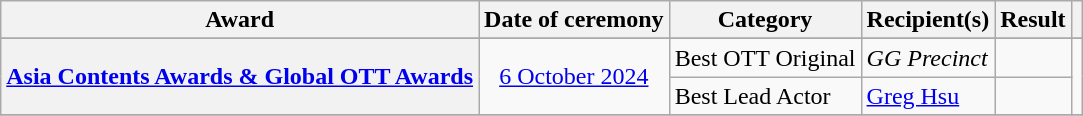<table class="wikitable plainrowheaders sortable">
<tr>
<th scope="col">Award</th>
<th scope="col">Date of ceremony</th>
<th scope="col">Category</th>
<th scope="col">Recipient(s)</th>
<th scope="col">Result</th>
<th scope="col"></th>
</tr>
<tr>
</tr>
<tr>
<th rowspan="2" scope="row"><a href='#'>Asia Contents Awards & Global OTT Awards</a></th>
<td rowspan="2" style="text-align:center"><a href='#'>6 October 2024</a></td>
<td>Best OTT Original</td>
<td><em>GG Precinct</em></td>
<td></td>
<td rowspan="2" style="text-align:center"></td>
</tr>
<tr>
<td>Best Lead Actor</td>
<td><a href='#'>Greg Hsu</a></td>
<td></td>
</tr>
<tr>
</tr>
</table>
